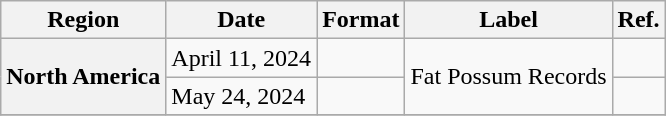<table class="wikitable plainrowheaders">
<tr>
<th scope="col">Region</th>
<th scope="col">Date</th>
<th scope="col">Format</th>
<th scope="col">Label</th>
<th scope="col">Ref.</th>
</tr>
<tr>
<th scope="row" rowspan="2">North America</th>
<td>April 11, 2024</td>
<td></td>
<td rowspan="2">Fat Possum Records</td>
<td></td>
</tr>
<tr>
<td>May 24, 2024</td>
<td></td>
<td></td>
</tr>
<tr>
</tr>
</table>
